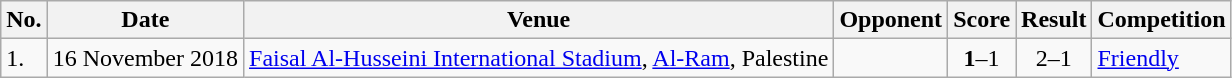<table class="wikitable plainrowheaders sortable">
<tr>
<th>No.</th>
<th>Date</th>
<th>Venue</th>
<th>Opponent</th>
<th>Score</th>
<th>Result</th>
<th>Competition</th>
</tr>
<tr>
<td>1.</td>
<td>16 November 2018</td>
<td><a href='#'>Faisal Al-Husseini International Stadium</a>, <a href='#'>Al-Ram</a>, Palestine</td>
<td></td>
<td align=center><strong>1</strong>–1</td>
<td align=center>2–1</td>
<td><a href='#'>Friendly</a></td>
</tr>
</table>
